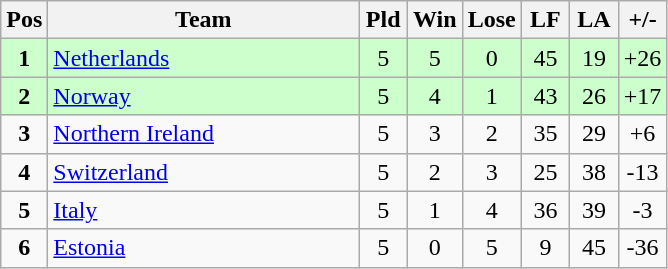<table class="wikitable" style="font-size: 100%">
<tr>
<th width=20>Pos</th>
<th width=200>Team</th>
<th width=25>Pld</th>
<th width=25>Win</th>
<th width=25>Lose</th>
<th width=25>LF</th>
<th width=25>LA</th>
<th width=25>+/-</th>
</tr>
<tr align=center style="background: #ccffcc;">
<td><strong>1</strong></td>
<td align="left"> <a href='#'>Netherlands</a></td>
<td>5</td>
<td>5</td>
<td>0</td>
<td>45</td>
<td>19</td>
<td>+26</td>
</tr>
<tr align=center style="background: #ccffcc;">
<td><strong>2</strong></td>
<td align="left"> <a href='#'>Norway</a></td>
<td>5</td>
<td>4</td>
<td>1</td>
<td>43</td>
<td>26</td>
<td>+17</td>
</tr>
<tr align=center>
<td><strong>3</strong></td>
<td align="left"> <a href='#'>Northern Ireland</a></td>
<td>5</td>
<td>3</td>
<td>2</td>
<td>35</td>
<td>29</td>
<td>+6</td>
</tr>
<tr align=center>
<td><strong>4</strong></td>
<td align="left"> <a href='#'>Switzerland</a></td>
<td>5</td>
<td>2</td>
<td>3</td>
<td>25</td>
<td>38</td>
<td>-13</td>
</tr>
<tr align=center>
<td><strong>5</strong></td>
<td align="left"> <a href='#'>Italy</a></td>
<td>5</td>
<td>1</td>
<td>4</td>
<td>36</td>
<td>39</td>
<td>-3</td>
</tr>
<tr align=center>
<td><strong>6</strong></td>
<td align="left"> <a href='#'>Estonia</a></td>
<td>5</td>
<td>0</td>
<td>5</td>
<td>9</td>
<td>45</td>
<td>-36</td>
</tr>
</table>
